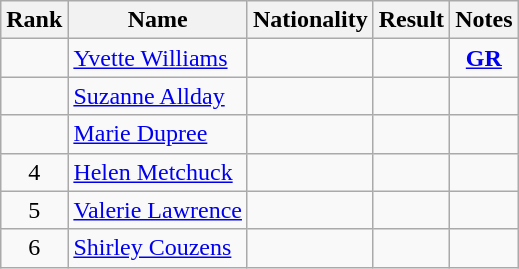<table class="wikitable sortable" style=" text-align:center">
<tr>
<th>Rank</th>
<th>Name</th>
<th>Nationality</th>
<th>Result</th>
<th>Notes</th>
</tr>
<tr>
<td></td>
<td align=left><a href='#'>Yvette Williams</a></td>
<td align=left></td>
<td></td>
<td><strong><a href='#'>GR</a></strong></td>
</tr>
<tr>
<td></td>
<td align=left><a href='#'>Suzanne Allday</a></td>
<td align=left></td>
<td></td>
<td></td>
</tr>
<tr>
<td></td>
<td align=left><a href='#'>Marie Dupree</a></td>
<td align=left></td>
<td></td>
<td></td>
</tr>
<tr>
<td>4</td>
<td align=left><a href='#'>Helen Metchuck</a></td>
<td align=left></td>
<td></td>
<td></td>
</tr>
<tr>
<td>5</td>
<td align=left><a href='#'>Valerie Lawrence</a></td>
<td align=left></td>
<td></td>
<td></td>
</tr>
<tr>
<td>6</td>
<td align=left><a href='#'>Shirley Couzens</a></td>
<td align=left></td>
<td></td>
<td></td>
</tr>
</table>
